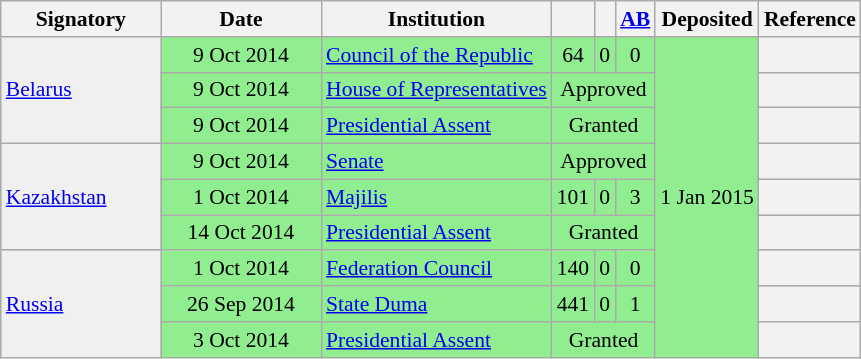<table class="wikitable" style="font-size:90%">
<tr>
<th style="width:100px;">Signatory</th>
<th style="width:100px">Date</th>
<th>Institution</th>
<th></th>
<th></th>
<th><a href='#'>AB</a></th>
<th>Deposited</th>
<th>Reference</th>
</tr>
<tr style="background:lightgreen;">
<td rowspan="3" style="background:#F0F0F0"> <a href='#'>Belarus</a></td>
<td style="text-align:center">9 Oct 2014</td>
<td><a href='#'>Council of the Republic</a></td>
<td style="text-align:center">64</td>
<td style="text-align:center">0</td>
<td style="text-align:center">0</td>
<td rowspan="9" style="background:lightgreen; text-align:center;">1 Jan 2015</td>
<th></th>
</tr>
<tr style="background:lightgreen;">
<td style="text-align:center">9 Oct 2014</td>
<td><a href='#'>House of Representatives</a></td>
<td colspan="3" style="text-align:center">Approved</td>
<th></th>
</tr>
<tr style="background:lightgreen;">
<td style="text-align:center">9 Oct 2014</td>
<td><a href='#'>Presidential Assent</a></td>
<td colspan="3" style="text-align:center">Granted</td>
<th></th>
</tr>
<tr style="background:lightgreen;">
<td rowspan="3" style="background:#F0F0F0"> <a href='#'>Kazakhstan</a></td>
<td style="text-align:center">9 Oct 2014</td>
<td><a href='#'>Senate</a></td>
<td colspan="3" style="text-align:center">Approved</td>
<th></th>
</tr>
<tr style="background:lightgreen;">
<td style="text-align:center">1 Oct 2014</td>
<td><a href='#'>Majilis</a></td>
<td style="text-align:center">101</td>
<td style="text-align:center">0</td>
<td style="text-align:center">3</td>
<th></th>
</tr>
<tr style="background:lightgreen;">
<td style="text-align:center">14 Oct 2014</td>
<td><a href='#'>Presidential Assent</a></td>
<td colspan="3" style="text-align:center">Granted</td>
<th></th>
</tr>
<tr style="background:lightgreen;">
<td rowspan="3" style="background:#F0F0F0"> <a href='#'>Russia</a></td>
<td style="text-align:center">1 Oct 2014</td>
<td><a href='#'>Federation Council</a></td>
<td style="text-align:center">140</td>
<td style="text-align:center">0</td>
<td style="text-align:center">0</td>
<th></th>
</tr>
<tr style="background:lightgreen;">
<td style="text-align:center">26 Sep 2014</td>
<td><a href='#'>State Duma</a></td>
<td style="text-align:center">441</td>
<td style="text-align:center">0</td>
<td style="text-align:center">1</td>
<th></th>
</tr>
<tr style="background:lightgreen;">
<td style="text-align:center">3 Oct 2014</td>
<td><a href='#'>Presidential Assent</a></td>
<td colspan="3" style="text-align:center">Granted</td>
<th></th>
</tr>
</table>
